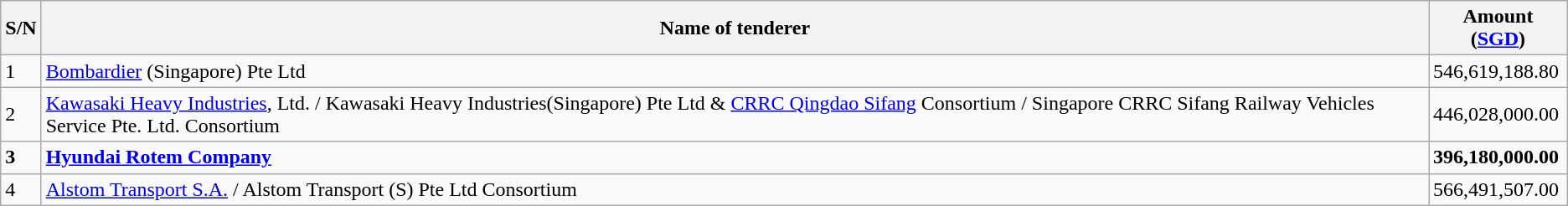<table class="wikitable">
<tr>
<th>S/N</th>
<th>Name of tenderer</th>
<th>Amount (<a href='#'>SGD</a>)</th>
</tr>
<tr>
<td>1</td>
<td><a href='#'>Bombardier</a> (Singapore) Pte Ltd</td>
<td>546,619,188.80</td>
</tr>
<tr>
<td>2</td>
<td><a href='#'>Kawasaki Heavy Industries</a>, Ltd. / Kawasaki Heavy Industries(Singapore) Pte Ltd & <a href='#'>CRRC Qingdao Sifang</a> Consortium / Singapore CRRC Sifang Railway Vehicles Service Pte. Ltd. Consortium</td>
<td>446,028,000.00</td>
</tr>
<tr>
<td><strong>3</strong></td>
<td><strong><a href='#'>Hyundai Rotem Company</a></strong></td>
<td><strong>396,180,000.00</strong></td>
</tr>
<tr>
<td>4</td>
<td><a href='#'>Alstom Transport S.A.</a> / Alstom Transport (S) Pte Ltd Consortium</td>
<td>566,491,507.00</td>
</tr>
</table>
